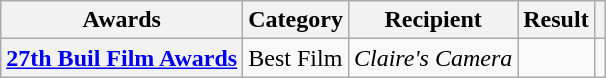<table class="wikitable plainrowheaders">
<tr>
<th>Awards</th>
<th>Category</th>
<th>Recipient</th>
<th>Result</th>
<th></th>
</tr>
<tr>
<th scope="row"><a href='#'>27th Buil Film Awards</a></th>
<td>Best Film</td>
<td><em>Claire's Camera</em></td>
<td></td>
<td></td>
</tr>
</table>
